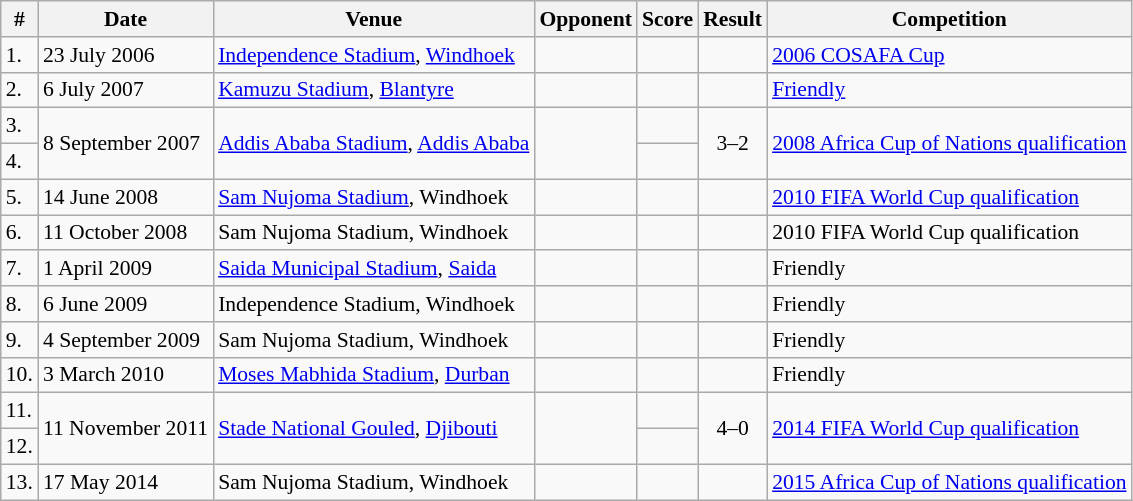<table class="wikitable collapsible collapsed" style="font-size:90%">
<tr>
<th>#</th>
<th>Date</th>
<th>Venue</th>
<th>Opponent</th>
<th>Score</th>
<th>Result</th>
<th>Competition</th>
</tr>
<tr>
<td>1.</td>
<td>23 July 2006</td>
<td><a href='#'>Independence Stadium</a>, <a href='#'>Windhoek</a></td>
<td></td>
<td></td>
<td></td>
<td><a href='#'>2006 COSAFA Cup</a></td>
</tr>
<tr>
<td>2.</td>
<td>6 July 2007</td>
<td><a href='#'>Kamuzu Stadium</a>, <a href='#'>Blantyre</a></td>
<td></td>
<td></td>
<td></td>
<td><a href='#'>Friendly</a></td>
</tr>
<tr>
<td>3.</td>
<td rowspan=2>8 September 2007</td>
<td rowspan=2><a href='#'>Addis Ababa Stadium</a>, <a href='#'>Addis Ababa</a></td>
<td rowspan=2></td>
<td></td>
<td rowspan=2 style="text-align:center;">3–2</td>
<td rowspan=2><a href='#'>2008 Africa Cup of Nations qualification</a></td>
</tr>
<tr>
<td>4.</td>
<td></td>
</tr>
<tr>
<td>5.</td>
<td>14 June 2008</td>
<td><a href='#'>Sam Nujoma Stadium</a>, Windhoek</td>
<td></td>
<td></td>
<td></td>
<td><a href='#'>2010 FIFA World Cup qualification</a></td>
</tr>
<tr>
<td>6.</td>
<td>11 October 2008</td>
<td>Sam Nujoma Stadium, Windhoek</td>
<td></td>
<td></td>
<td></td>
<td>2010 FIFA World Cup qualification</td>
</tr>
<tr>
<td>7.</td>
<td>1 April 2009</td>
<td><a href='#'>Saida Municipal Stadium</a>, <a href='#'>Saida</a></td>
<td></td>
<td></td>
<td></td>
<td>Friendly</td>
</tr>
<tr>
<td>8.</td>
<td>6 June 2009</td>
<td>Independence Stadium, Windhoek</td>
<td></td>
<td></td>
<td></td>
<td>Friendly</td>
</tr>
<tr>
<td>9.</td>
<td>4 September 2009</td>
<td>Sam Nujoma Stadium, Windhoek</td>
<td></td>
<td></td>
<td></td>
<td>Friendly</td>
</tr>
<tr>
<td>10.</td>
<td>3 March 2010</td>
<td><a href='#'>Moses Mabhida Stadium</a>, <a href='#'>Durban</a></td>
<td></td>
<td></td>
<td></td>
<td>Friendly</td>
</tr>
<tr>
<td>11.</td>
<td rowspan=2>11 November 2011</td>
<td rowspan=2><a href='#'>Stade National Gouled</a>, <a href='#'>Djibouti</a></td>
<td rowspan=2></td>
<td></td>
<td rowspan=2 style="text-align:center;">4–0</td>
<td rowspan=2><a href='#'>2014 FIFA World Cup qualification</a></td>
</tr>
<tr>
<td>12.</td>
<td></td>
</tr>
<tr>
<td>13.</td>
<td>17 May 2014</td>
<td>Sam Nujoma Stadium, Windhoek</td>
<td></td>
<td></td>
<td></td>
<td><a href='#'>2015 Africa Cup of Nations qualification</a></td>
</tr>
</table>
